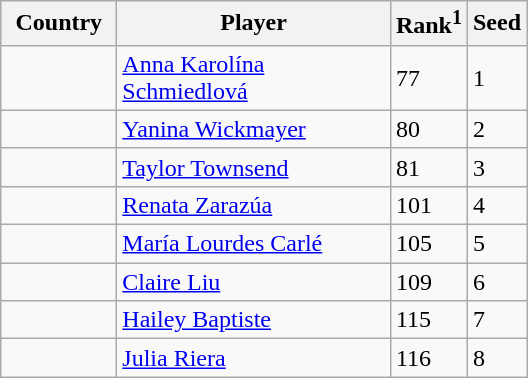<table class="sortable wikitable">
<tr>
<th width="70">Country</th>
<th width="175">Player</th>
<th>Rank<sup>1</sup></th>
<th>Seed</th>
</tr>
<tr>
<td></td>
<td><a href='#'>Anna Karolína Schmiedlová</a></td>
<td>77</td>
<td>1</td>
</tr>
<tr>
<td></td>
<td><a href='#'>Yanina Wickmayer</a></td>
<td>80</td>
<td>2</td>
</tr>
<tr>
<td></td>
<td><a href='#'>Taylor Townsend</a></td>
<td>81</td>
<td>3</td>
</tr>
<tr>
<td></td>
<td><a href='#'>Renata Zarazúa</a></td>
<td>101</td>
<td>4</td>
</tr>
<tr>
<td></td>
<td><a href='#'>María Lourdes Carlé</a></td>
<td>105</td>
<td>5</td>
</tr>
<tr>
<td></td>
<td><a href='#'>Claire Liu</a></td>
<td>109</td>
<td>6</td>
</tr>
<tr>
<td></td>
<td><a href='#'>Hailey Baptiste</a></td>
<td>115</td>
<td>7</td>
</tr>
<tr>
<td></td>
<td><a href='#'>Julia Riera</a></td>
<td>116</td>
<td>8</td>
</tr>
</table>
